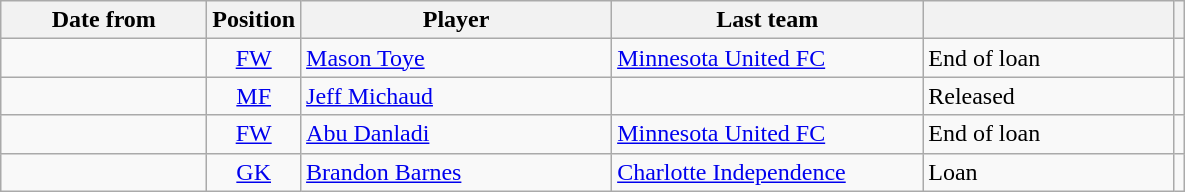<table class="wikitable">
<tr>
<th style="width:130px;">Date from</th>
<th>Position</th>
<th style="width:200px;">Player</th>
<th style="width:200px;">Last team</th>
<th style="width:160px;"></th>
<th></th>
</tr>
<tr>
<td></td>
<td style="text-align:center"><a href='#'>FW</a></td>
<td> <a href='#'>Mason Toye</a></td>
<td><a href='#'>Minnesota United FC</a></td>
<td>End of loan</td>
<td style="text-align:center"></td>
</tr>
<tr>
<td></td>
<td style="text-align:center"><a href='#'>MF</a></td>
<td> <a href='#'>Jeff Michaud</a></td>
<td></td>
<td>Released</td>
<td style="text-align:center"></td>
</tr>
<tr>
<td></td>
<td style="text-align:center"><a href='#'>FW</a></td>
<td> <a href='#'>Abu Danladi</a></td>
<td><a href='#'>Minnesota United FC</a></td>
<td>End of loan</td>
<td style="text-align:center"></td>
</tr>
<tr>
<td></td>
<td style="text-align:center"><a href='#'>GK</a></td>
<td> <a href='#'>Brandon Barnes</a></td>
<td><a href='#'>Charlotte Independence</a></td>
<td>Loan</td>
<td style="text-align:center"></td>
</tr>
</table>
